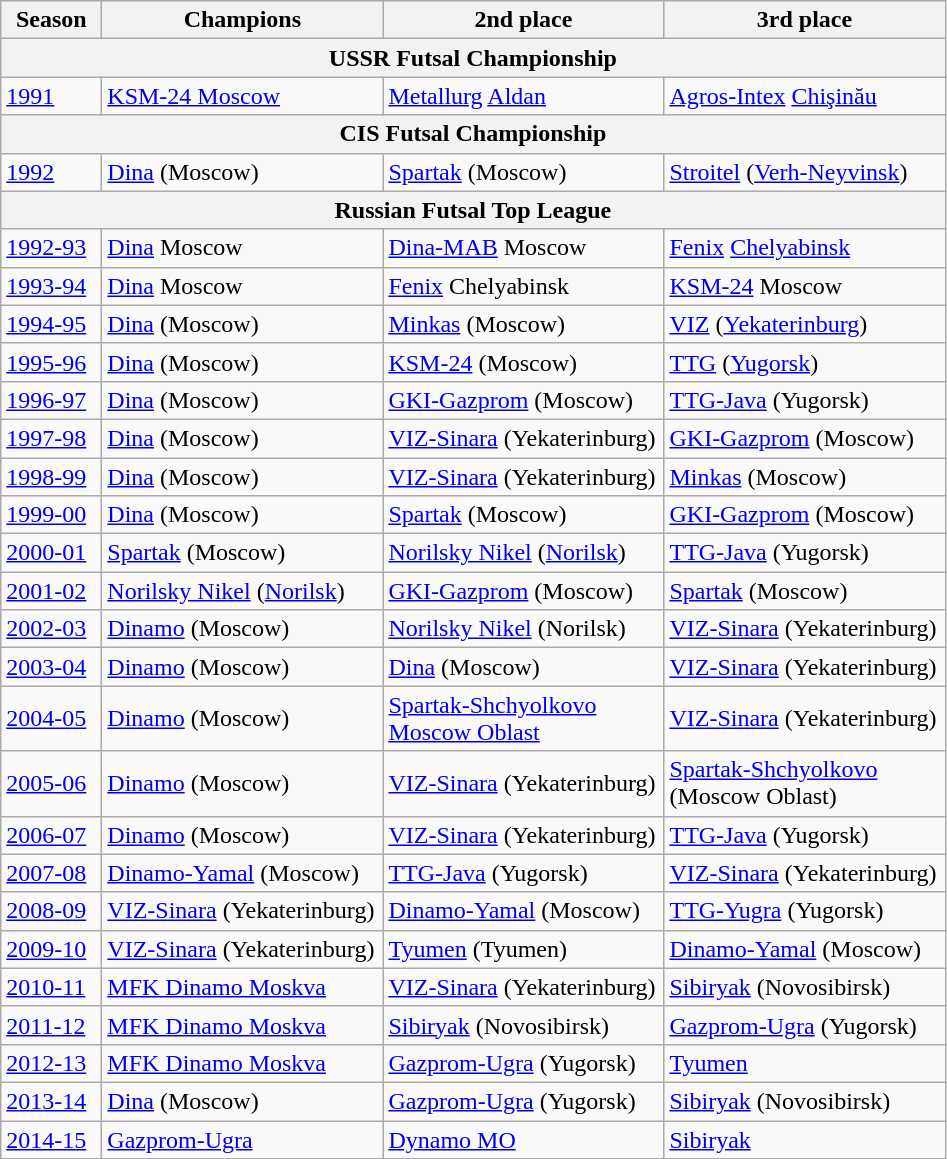<table class="wikitable">
<tr>
<th width=60>Season</th>
<th width=180>Champions</th>
<th width=180>2nd place</th>
<th width=180>3rd place</th>
</tr>
<tr>
<th colspan=4>USSR Futsal Championship</th>
</tr>
<tr>
<td><a href='#'>1991</a></td>
<td><a href='#'>KSM-24 Moscow</a></td>
<td><a href='#'>Metallurg</a> <a href='#'>Aldan</a></td>
<td><a href='#'>Agros-Intex</a> <a href='#'>Chişinău</a></td>
</tr>
<tr>
<th colspan=4>CIS Futsal Championship</th>
</tr>
<tr>
<td><a href='#'>1992</a></td>
<td><a href='#'>Dina</a> (Moscow)</td>
<td><a href='#'>Spartak</a> (Moscow)</td>
<td><a href='#'>Stroitel</a> (<a href='#'>Verh-Neyvinsk</a>)</td>
</tr>
<tr>
<th colspan=4>Russian Futsal Top League</th>
</tr>
<tr>
<td><a href='#'>1992-93</a></td>
<td><a href='#'>Dina</a> Moscow</td>
<td><a href='#'>Dina-MAB</a> Moscow</td>
<td><a href='#'>Fenix</a> <a href='#'>Chelyabinsk</a></td>
</tr>
<tr>
<td><a href='#'>1993-94</a></td>
<td><a href='#'>Dina</a> Moscow</td>
<td><a href='#'>Fenix</a> Chelyabinsk</td>
<td><a href='#'>KSM-24</a> Moscow</td>
</tr>
<tr>
<td><a href='#'>1994-95</a></td>
<td><a href='#'>Dina</a> (Moscow)</td>
<td><a href='#'>Minkas</a> (Moscow)</td>
<td><a href='#'>VIZ</a> (<a href='#'>Yekaterinburg</a>)</td>
</tr>
<tr>
<td><a href='#'>1995-96</a></td>
<td><a href='#'>Dina</a> (Moscow)</td>
<td><a href='#'>KSM-24</a> (Moscow)</td>
<td><a href='#'>TTG</a> (<a href='#'>Yugorsk</a>)</td>
</tr>
<tr>
<td><a href='#'>1996-97</a></td>
<td><a href='#'>Dina</a> (Moscow)</td>
<td><a href='#'>GKI-Gazprom</a> (Moscow)</td>
<td><a href='#'>TTG-Java</a> (Yugorsk)</td>
</tr>
<tr>
<td><a href='#'>1997-98</a></td>
<td><a href='#'>Dina</a> (Moscow)</td>
<td><a href='#'>VIZ-Sinara</a> (Yekaterinburg)</td>
<td><a href='#'>GKI-Gazprom</a> (Moscow)</td>
</tr>
<tr>
<td><a href='#'>1998-99</a></td>
<td><a href='#'>Dina</a> (Moscow)</td>
<td><a href='#'>VIZ-Sinara</a> (Yekaterinburg)</td>
<td><a href='#'>Minkas</a> (Moscow)</td>
</tr>
<tr>
<td><a href='#'>1999-00</a></td>
<td><a href='#'>Dina</a> (Moscow)</td>
<td><a href='#'>Spartak</a> (Moscow)</td>
<td><a href='#'>GKI-Gazprom</a> (Moscow)</td>
</tr>
<tr>
<td><a href='#'>2000-01</a></td>
<td><a href='#'>Spartak</a> (Moscow)</td>
<td><a href='#'>Norilsky Nikel</a> (<a href='#'>Norilsk</a>)</td>
<td><a href='#'>TTG-Java</a> (Yugorsk)</td>
</tr>
<tr>
<td><a href='#'>2001-02</a></td>
<td><a href='#'>Norilsky Nikel</a> (<a href='#'>Norilsk</a>)</td>
<td><a href='#'>GKI-Gazprom</a> (Moscow)</td>
<td><a href='#'>Spartak</a> (Moscow)</td>
</tr>
<tr>
<td><a href='#'>2002-03</a></td>
<td><a href='#'>Dinamo</a> (Moscow)</td>
<td><a href='#'>Norilsky Nikel</a> (Norilsk)</td>
<td><a href='#'>VIZ-Sinara</a> (Yekaterinburg)</td>
</tr>
<tr>
<td><a href='#'>2003-04</a></td>
<td><a href='#'>Dinamo</a> (Moscow)</td>
<td><a href='#'>Dina</a> (Moscow)</td>
<td><a href='#'>VIZ-Sinara</a> (Yekaterinburg)</td>
</tr>
<tr>
<td><a href='#'>2004-05</a></td>
<td><a href='#'>Dinamo</a> (Moscow)</td>
<td><a href='#'>Spartak-Shchyolkovo</a> <a href='#'>Moscow Oblast</a></td>
<td><a href='#'>VIZ-Sinara</a> (Yekaterinburg)</td>
</tr>
<tr>
<td><a href='#'>2005-06</a></td>
<td><a href='#'>Dinamo</a> (Moscow)</td>
<td><a href='#'>VIZ-Sinara</a> (Yekaterinburg)</td>
<td><a href='#'>Spartak-Shchyolkovo</a> (Moscow Oblast)</td>
</tr>
<tr>
<td><a href='#'>2006-07</a></td>
<td><a href='#'>Dinamo</a> (Moscow)</td>
<td><a href='#'>VIZ-Sinara</a> (Yekaterinburg)</td>
<td><a href='#'>TTG-Java</a> (Yugorsk)</td>
</tr>
<tr>
<td><a href='#'>2007-08</a></td>
<td><a href='#'>Dinamo-Yamal</a> (Moscow)</td>
<td><a href='#'>TTG-Java</a> (Yugorsk)</td>
<td><a href='#'>VIZ-Sinara</a> (Yekaterinburg)</td>
</tr>
<tr>
<td><a href='#'>2008-09</a></td>
<td><a href='#'>VIZ-Sinara</a> (Yekaterinburg)</td>
<td><a href='#'>Dinamo-Yamal</a> (Moscow)</td>
<td><a href='#'>TTG-Yugra</a> (Yugorsk)</td>
</tr>
<tr>
<td><a href='#'>2009-10</a></td>
<td><a href='#'>VIZ-Sinara</a> (Yekaterinburg)</td>
<td><a href='#'>Tyumen</a> (Tyumen)</td>
<td><a href='#'>Dinamo-Yamal</a> (Moscow)</td>
</tr>
<tr>
<td><a href='#'>2010-11</a></td>
<td><a href='#'>MFK Dinamo Moskva</a></td>
<td><a href='#'>VIZ-Sinara</a> (Yekaterinburg)</td>
<td><a href='#'>Sibiryak</a> (Novosibirsk)</td>
</tr>
<tr>
<td><a href='#'>2011-12</a></td>
<td><a href='#'>MFK Dinamo Moskva</a></td>
<td><a href='#'>Sibiryak</a> (Novosibirsk)</td>
<td><a href='#'>Gazprom-Ugra</a> (Yugorsk)</td>
</tr>
<tr>
<td><a href='#'>2012-13</a></td>
<td><a href='#'>MFK Dinamo Moskva</a></td>
<td><a href='#'>Gazprom-Ugra</a> (Yugorsk)</td>
<td><a href='#'>Tyumen</a></td>
</tr>
<tr>
<td><a href='#'>2013-14</a></td>
<td><a href='#'>Dina</a> (Moscow)</td>
<td><a href='#'>Gazprom-Ugra</a> (Yugorsk)</td>
<td><a href='#'>Sibiryak</a> (Novosibirsk)</td>
</tr>
<tr>
<td><a href='#'>2014-15</a></td>
<td> <a href='#'>Gazprom-Ugra</a></td>
<td> <a href='#'>Dynamo MO</a></td>
<td> <a href='#'>Sibiryak</a></td>
</tr>
</table>
